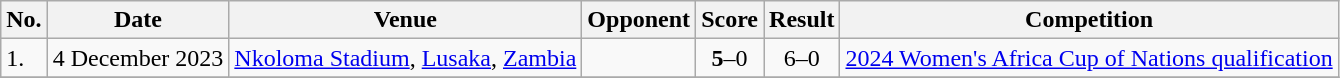<table class="wikitable">
<tr>
<th>No.</th>
<th>Date</th>
<th>Venue</th>
<th>Opponent</th>
<th>Score</th>
<th>Result</th>
<th>Competition</th>
</tr>
<tr>
<td>1.</td>
<td>4 December 2023</td>
<td><a href='#'>Nkoloma Stadium</a>, <a href='#'>Lusaka</a>, <a href='#'>Zambia</a></td>
<td></td>
<td align=center><strong>5</strong>–0</td>
<td align=center>6–0</td>
<td><a href='#'>2024 Women's Africa Cup of Nations qualification</a></td>
</tr>
<tr>
</tr>
</table>
